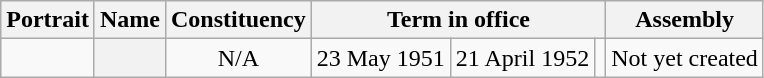<table class="wikitable" style="text-align:center">
<tr align=center>
<th scope="col">Portrait</th>
<th scope="col">Name</th>
<th scope="col">Constituency</th>
<th colspan="3" scope="colgroup">Term in office</th>
<th scope="col">Assembly</th>
</tr>
<tr align=center>
<td></td>
<th scope="row"></th>
<td>N/A</td>
<td>23 May 1951</td>
<td>21 April 1952</td>
<td></td>
<td>Not yet created</td>
</tr>
</table>
